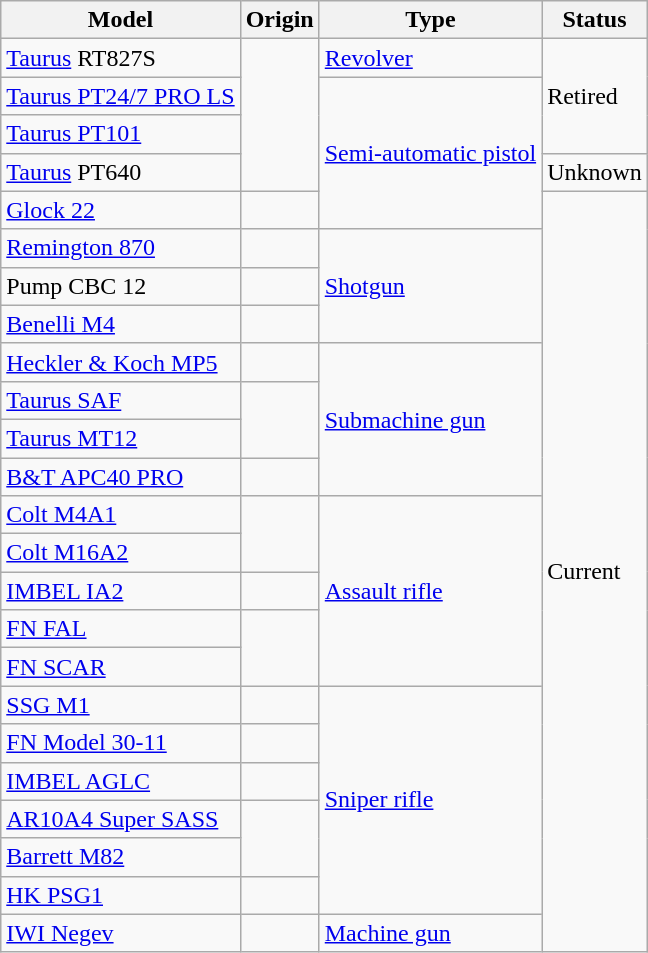<table class="wikitable">
<tr>
<th>Model</th>
<th>Origin</th>
<th>Type</th>
<th>Status</th>
</tr>
<tr>
<td><a href='#'>Taurus</a> RT827S</td>
<td rowspan="4"></td>
<td><a href='#'>Revolver</a></td>
<td rowspan="3">Retired</td>
</tr>
<tr>
<td><a href='#'>Taurus PT24/7 PRO LS</a></td>
<td rowspan="4"><a href='#'>Semi-automatic pistol</a></td>
</tr>
<tr>
<td><a href='#'>Taurus PT101</a></td>
</tr>
<tr>
<td><a href='#'>Taurus</a> PT640</td>
<td>Unknown</td>
</tr>
<tr>
<td><a href='#'>Glock 22</a></td>
<td></td>
<td rowspan="20">Current</td>
</tr>
<tr>
<td><a href='#'>Remington 870</a></td>
<td></td>
<td rowspan="3"><a href='#'>Shotgun</a></td>
</tr>
<tr>
<td>Pump CBC 12</td>
<td></td>
</tr>
<tr>
<td><a href='#'>Benelli M4</a></td>
<td></td>
</tr>
<tr>
<td><a href='#'>Heckler & Koch MP5</a></td>
<td></td>
<td rowspan="4"><a href='#'>Submachine gun</a></td>
</tr>
<tr>
<td><a href='#'>Taurus SAF</a></td>
<td rowspan="2"></td>
</tr>
<tr>
<td><a href='#'>Taurus MT12</a></td>
</tr>
<tr>
<td><a href='#'>B&T APC40 PRO</a></td>
<td></td>
</tr>
<tr>
<td><a href='#'>Colt M4A1</a></td>
<td rowspan="2"></td>
<td rowspan="5"><a href='#'>Assault rifle</a></td>
</tr>
<tr>
<td><a href='#'>Colt M16A2</a></td>
</tr>
<tr>
<td><a href='#'>IMBEL IA2</a></td>
<td></td>
</tr>
<tr>
<td><a href='#'>FN FAL</a></td>
<td rowspan="2"></td>
</tr>
<tr>
<td><a href='#'>FN SCAR</a></td>
</tr>
<tr>
<td><a href='#'>SSG M1</a></td>
<td></td>
<td rowspan="6"><a href='#'>Sniper rifle</a></td>
</tr>
<tr>
<td><a href='#'>FN Model 30-11</a></td>
<td></td>
</tr>
<tr>
<td><a href='#'>IMBEL AGLC</a></td>
<td></td>
</tr>
<tr>
<td><a href='#'>AR10A4 Super SASS</a></td>
<td rowspan="2"></td>
</tr>
<tr>
<td><a href='#'>Barrett M82</a></td>
</tr>
<tr>
<td><a href='#'>HK PSG1</a></td>
<td></td>
</tr>
<tr>
<td><a href='#'>IWI Negev</a></td>
<td></td>
<td><a href='#'>Machine gun</a></td>
</tr>
</table>
